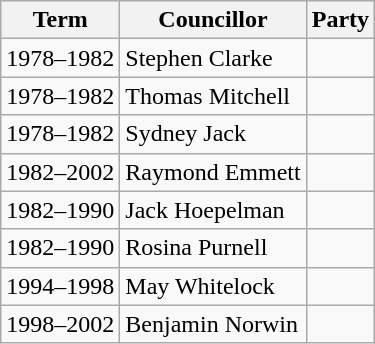<table class="wikitable">
<tr>
<th>Term</th>
<th>Councillor</th>
<th colspan=2>Party</th>
</tr>
<tr>
<td>1978–1982</td>
<td>Stephen Clarke</td>
<td></td>
</tr>
<tr>
<td>1978–1982</td>
<td>Thomas Mitchell</td>
<td></td>
</tr>
<tr>
<td>1978–1982</td>
<td>Sydney Jack</td>
<td></td>
</tr>
<tr>
<td>1982–2002</td>
<td>Raymond Emmett</td>
<td></td>
</tr>
<tr>
<td>1982–1990</td>
<td>Jack Hoepelman</td>
<td></td>
</tr>
<tr>
<td>1982–1990</td>
<td>Rosina Purnell</td>
<td></td>
</tr>
<tr>
<td>1994–1998</td>
<td>May Whitelock</td>
<td></td>
</tr>
<tr>
<td>1998–2002</td>
<td>Benjamin Norwin</td>
<td></td>
</tr>
</table>
